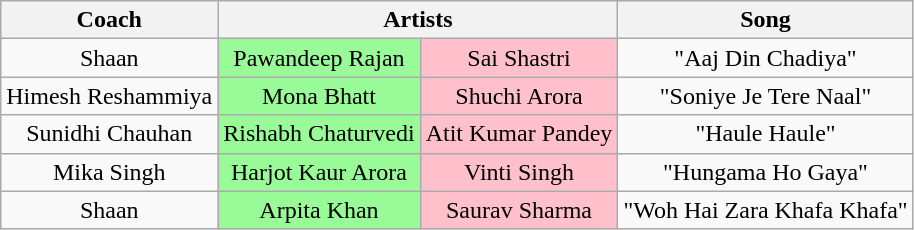<table class="wikitable sortable" style="text-align: center; width: auto;">
<tr>
<th>Coach</th>
<th colspan="2">Artists</th>
<th>Song</th>
</tr>
<tr>
<td>Shaan</td>
<td style="background:palegreen">Pawandeep Rajan</td>
<td style="background:pink">Sai Shastri</td>
<td>"Aaj Din Chadiya"</td>
</tr>
<tr>
<td>Himesh Reshammiya</td>
<td style="background:palegreen">Mona Bhatt</td>
<td style="background:pink">Shuchi Arora</td>
<td>"Soniye Je Tere Naal"</td>
</tr>
<tr>
<td>Sunidhi Chauhan</td>
<td style="background:palegreen">Rishabh Chaturvedi</td>
<td style="background:pink">Atit Kumar Pandey</td>
<td>"Haule Haule"</td>
</tr>
<tr>
<td>Mika Singh</td>
<td style="background:palegreen">Harjot Kaur Arora</td>
<td style="background:pink">Vinti Singh</td>
<td>"Hungama Ho Gaya"</td>
</tr>
<tr>
<td>Shaan</td>
<td style="background:palegreen">Arpita Khan</td>
<td style="background:pink">Saurav Sharma</td>
<td>"Woh Hai Zara Khafa Khafa"</td>
</tr>
</table>
